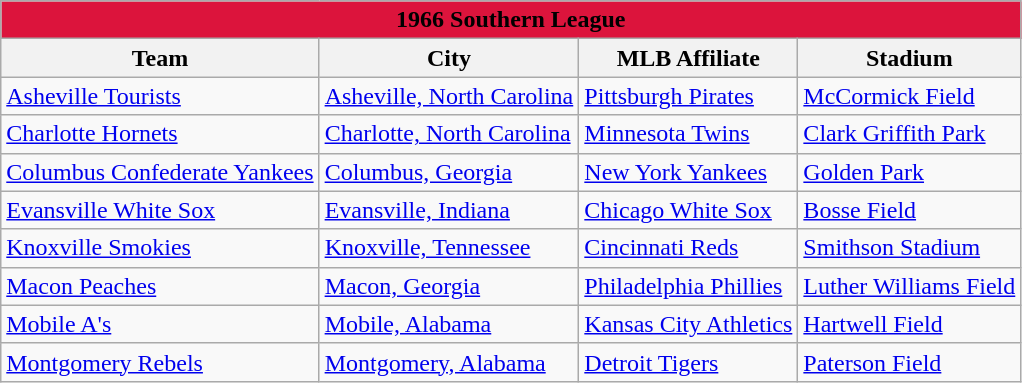<table class="wikitable" style="width:auto">
<tr>
<td bgcolor="#DC143C" align="center" colspan="7"><strong><span>1966 Southern League</span></strong></td>
</tr>
<tr>
<th>Team</th>
<th>City</th>
<th>MLB Affiliate</th>
<th>Stadium</th>
</tr>
<tr>
<td><a href='#'>Asheville Tourists</a></td>
<td><a href='#'>Asheville, North Carolina</a></td>
<td><a href='#'>Pittsburgh Pirates</a></td>
<td><a href='#'>McCormick Field</a></td>
</tr>
<tr>
<td><a href='#'>Charlotte Hornets</a></td>
<td><a href='#'>Charlotte, North Carolina</a></td>
<td><a href='#'>Minnesota Twins</a></td>
<td><a href='#'>Clark Griffith Park</a></td>
</tr>
<tr>
<td><a href='#'>Columbus Confederate Yankees</a></td>
<td><a href='#'>Columbus, Georgia</a></td>
<td><a href='#'>New York Yankees</a></td>
<td><a href='#'>Golden Park</a></td>
</tr>
<tr>
<td><a href='#'>Evansville White Sox</a></td>
<td><a href='#'>Evansville, Indiana</a></td>
<td><a href='#'>Chicago White Sox</a></td>
<td><a href='#'>Bosse Field</a></td>
</tr>
<tr>
<td><a href='#'>Knoxville Smokies</a></td>
<td><a href='#'>Knoxville, Tennessee</a></td>
<td><a href='#'>Cincinnati Reds</a></td>
<td><a href='#'>Smithson Stadium</a></td>
</tr>
<tr>
<td><a href='#'>Macon Peaches</a></td>
<td><a href='#'>Macon, Georgia</a></td>
<td><a href='#'>Philadelphia Phillies</a></td>
<td><a href='#'>Luther Williams Field</a></td>
</tr>
<tr>
<td><a href='#'>Mobile A's</a></td>
<td><a href='#'>Mobile, Alabama</a></td>
<td><a href='#'>Kansas City Athletics</a></td>
<td><a href='#'>Hartwell Field</a></td>
</tr>
<tr>
<td><a href='#'>Montgomery Rebels</a></td>
<td><a href='#'>Montgomery, Alabama</a></td>
<td><a href='#'>Detroit Tigers</a></td>
<td><a href='#'>Paterson Field</a></td>
</tr>
</table>
